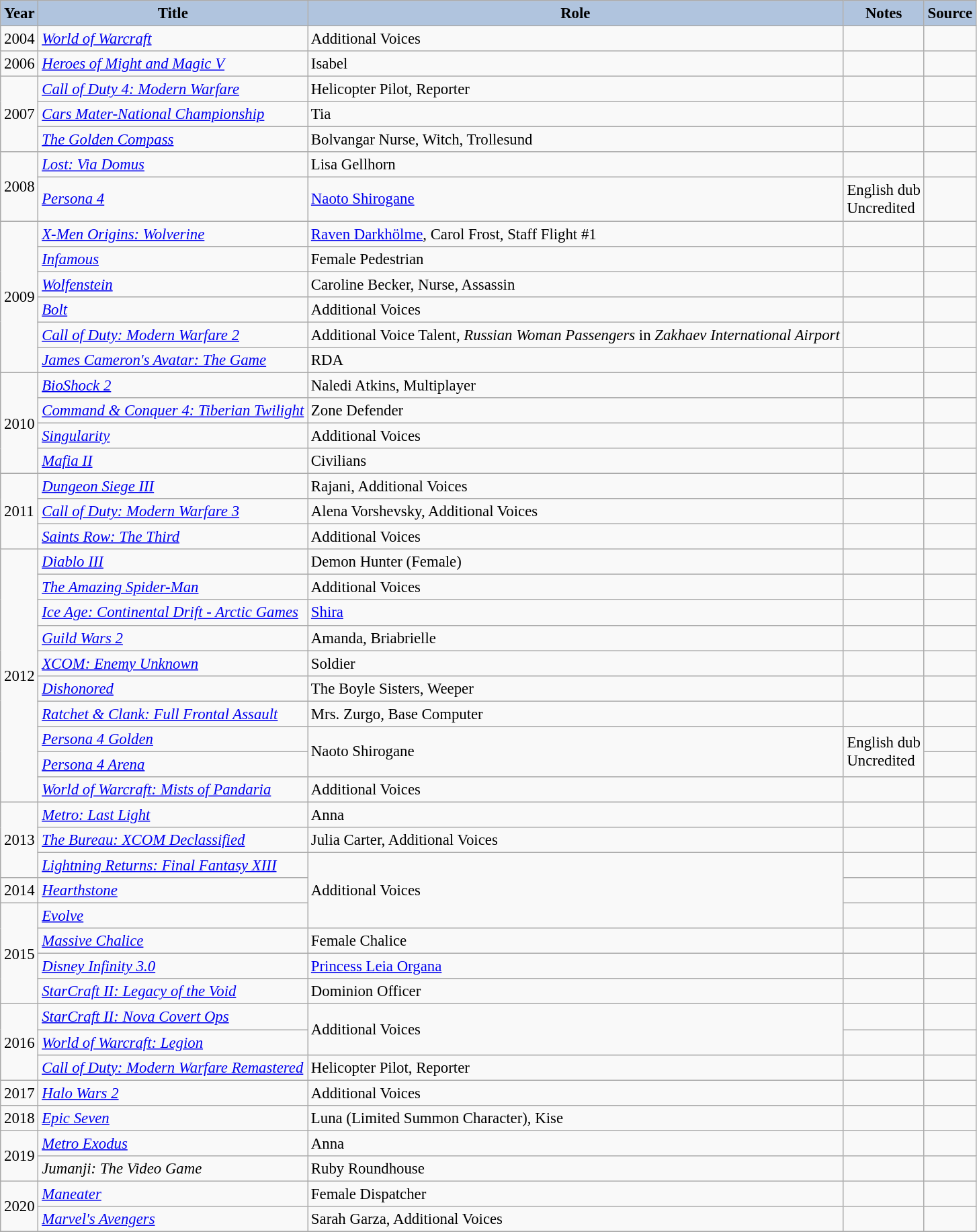<table class="wikitable sortable plainrowheaders" style="width=95%;  font-size: 95%;">
<tr>
<th style="background:#b0c4de;">Year</th>
<th style="background:#b0c4de;">Title</th>
<th style="background:#b0c4de;">Role</th>
<th style="background:#b0c4de;" class="unsortable">Notes</th>
<th style="background:#b0c4de;" class="unsortable">Source</th>
</tr>
<tr>
<td>2004</td>
<td><em><a href='#'>World of Warcraft</a></em></td>
<td>Additional Voices</td>
<td></td>
<td></td>
</tr>
<tr>
<td>2006</td>
<td><em><a href='#'>Heroes of Might and Magic V</a></em></td>
<td>Isabel</td>
<td></td>
<td></td>
</tr>
<tr>
<td rowspan="3">2007</td>
<td><em><a href='#'>Call of Duty 4: Modern Warfare</a></em></td>
<td>Helicopter Pilot, Reporter</td>
<td></td>
<td></td>
</tr>
<tr>
<td><em><a href='#'>Cars Mater-National Championship</a></em></td>
<td>Tia</td>
<td></td>
<td></td>
</tr>
<tr>
<td><em><a href='#'>The Golden Compass</a></em></td>
<td>Bolvangar Nurse, Witch, Trollesund</td>
<td></td>
<td></td>
</tr>
<tr>
<td rowspan=2>2008</td>
<td><em><a href='#'>Lost: Via Domus</a></em></td>
<td>Lisa Gellhorn</td>
<td></td>
<td></td>
</tr>
<tr>
<td><em><a href='#'>Persona 4</a></em></td>
<td><a href='#'>Naoto Shirogane</a></td>
<td>English dub <br> Uncredited</td>
<td></td>
</tr>
<tr>
<td rowspan="6">2009</td>
<td><em><a href='#'>X-Men Origins: Wolverine</a></em></td>
<td><a href='#'>Raven Darkhölme</a>, Carol Frost, Staff Flight #1</td>
<td></td>
<td></td>
</tr>
<tr>
<td><em><a href='#'>Infamous</a></em></td>
<td>Female Pedestrian</td>
<td></td>
<td></td>
</tr>
<tr>
<td><em><a href='#'>Wolfenstein</a></em></td>
<td>Caroline Becker, Nurse, Assassin</td>
<td></td>
<td></td>
</tr>
<tr>
<td><em><a href='#'>Bolt</a></em></td>
<td>Additional Voices</td>
<td></td>
<td></td>
</tr>
<tr>
<td><em><a href='#'>Call of Duty: Modern Warfare 2</a></em></td>
<td>Additional Voice Talent, <em>Russian Woman Passengers</em> in <em>Zakhaev International Airport</em></td>
<td></td>
<td></td>
</tr>
<tr>
<td><em><a href='#'>James Cameron's Avatar: The Game</a></em></td>
<td>RDA</td>
<td></td>
<td></td>
</tr>
<tr>
<td rowspan="4">2010</td>
<td><em><a href='#'>BioShock 2</a></em></td>
<td>Naledi Atkins, Multiplayer</td>
<td></td>
<td></td>
</tr>
<tr>
<td><em><a href='#'>Command & Conquer 4: Tiberian Twilight</a></em></td>
<td>Zone Defender</td>
<td></td>
<td></td>
</tr>
<tr>
<td><em><a href='#'>Singularity</a></em></td>
<td>Additional Voices</td>
<td></td>
<td></td>
</tr>
<tr>
<td><em><a href='#'>Mafia II</a></em></td>
<td>Civilians</td>
<td></td>
<td></td>
</tr>
<tr>
<td rowspan="3">2011</td>
<td><em><a href='#'>Dungeon Siege III</a></em></td>
<td>Rajani, Additional Voices</td>
<td></td>
<td></td>
</tr>
<tr>
<td><em><a href='#'>Call of Duty: Modern Warfare 3</a></em></td>
<td>Alena Vorshevsky, Additional Voices</td>
<td></td>
<td></td>
</tr>
<tr>
<td><em><a href='#'>Saints Row: The Third</a></em></td>
<td>Additional Voices</td>
<td></td>
<td></td>
</tr>
<tr>
<td rowspan="10">2012</td>
<td><em><a href='#'>Diablo III</a></em></td>
<td>Demon Hunter (Female)</td>
<td></td>
<td></td>
</tr>
<tr>
<td><em><a href='#'>The Amazing Spider-Man</a></em></td>
<td>Additional Voices</td>
<td></td>
<td></td>
</tr>
<tr>
<td><em><a href='#'>Ice Age: Continental Drift - Arctic Games</a></em></td>
<td><a href='#'>Shira</a></td>
<td></td>
<td></td>
</tr>
<tr>
<td><em><a href='#'>Guild Wars 2</a></em></td>
<td>Amanda, Briabrielle</td>
<td></td>
<td></td>
</tr>
<tr>
<td><em><a href='#'>XCOM: Enemy Unknown</a></em></td>
<td>Soldier</td>
<td></td>
<td></td>
</tr>
<tr>
<td><em><a href='#'>Dishonored</a></em></td>
<td>The Boyle Sisters, Weeper</td>
<td></td>
<td></td>
</tr>
<tr>
<td><em><a href='#'>Ratchet & Clank: Full Frontal Assault</a></em></td>
<td>Mrs. Zurgo, Base Computer</td>
<td></td>
<td></td>
</tr>
<tr>
<td><em><a href='#'>Persona 4 Golden</a></em></td>
<td rowspan="2">Naoto Shirogane</td>
<td rowspan=2>English dub <br> Uncredited</td>
<td></td>
</tr>
<tr>
<td><em><a href='#'>Persona 4 Arena</a></em></td>
<td></td>
</tr>
<tr>
<td><em><a href='#'>World of Warcraft: Mists of Pandaria</a></em></td>
<td>Additional Voices</td>
<td></td>
<td></td>
</tr>
<tr>
<td rowspan="3">2013</td>
<td><em><a href='#'>Metro: Last Light</a></em></td>
<td>Anna</td>
<td></td>
<td></td>
</tr>
<tr>
<td><em><a href='#'>The Bureau: XCOM Declassified</a></em></td>
<td>Julia Carter, Additional Voices</td>
<td></td>
<td></td>
</tr>
<tr>
<td><em><a href='#'>Lightning Returns: Final Fantasy XIII</a></em></td>
<td rowspan="3">Additional Voices</td>
<td></td>
<td></td>
</tr>
<tr>
<td>2014</td>
<td><em><a href='#'>Hearthstone</a></em></td>
<td></td>
<td></td>
</tr>
<tr>
<td rowspan="4">2015</td>
<td><em><a href='#'>Evolve</a></em></td>
<td></td>
<td></td>
</tr>
<tr>
<td><em><a href='#'>Massive Chalice</a></em></td>
<td>Female Chalice</td>
<td></td>
<td></td>
</tr>
<tr>
<td><em><a href='#'>Disney Infinity 3.0</a></em></td>
<td><a href='#'>Princess Leia Organa</a></td>
<td></td>
<td></td>
</tr>
<tr>
<td><em><a href='#'>StarCraft II: Legacy of the Void</a></em></td>
<td>Dominion Officer</td>
<td></td>
<td></td>
</tr>
<tr>
<td rowspan=3>2016</td>
<td><em><a href='#'>StarCraft II: Nova Covert Ops</a></em></td>
<td rowspan=2>Additional Voices</td>
<td></td>
<td></td>
</tr>
<tr>
<td><em><a href='#'>World of Warcraft: Legion</a></em></td>
<td></td>
<td></td>
</tr>
<tr>
<td><em><a href='#'>Call of Duty: Modern Warfare Remastered</a></em></td>
<td>Helicopter Pilot, Reporter</td>
<td></td>
<td></td>
</tr>
<tr>
<td>2017</td>
<td><em><a href='#'>Halo Wars 2</a></em></td>
<td>Additional Voices</td>
<td></td>
<td></td>
</tr>
<tr>
<td>2018</td>
<td><em><a href='#'>Epic Seven</a></em></td>
<td>Luna (Limited Summon Character), Kise</td>
<td></td>
<td></td>
</tr>
<tr>
<td rowspan=2>2019</td>
<td><em><a href='#'>Metro Exodus</a></em></td>
<td>Anna</td>
<td></td>
<td></td>
</tr>
<tr>
<td><em>Jumanji: The Video Game</em></td>
<td>Ruby Roundhouse</td>
<td></td>
<td></td>
</tr>
<tr>
<td rowspan=2>2020</td>
<td><em><a href='#'>Maneater</a></em></td>
<td>Female Dispatcher</td>
<td></td>
<td></td>
</tr>
<tr>
<td><em><a href='#'>Marvel's Avengers</a></em></td>
<td>Sarah Garza, Additional Voices</td>
<td></td>
<td></td>
</tr>
<tr>
</tr>
</table>
